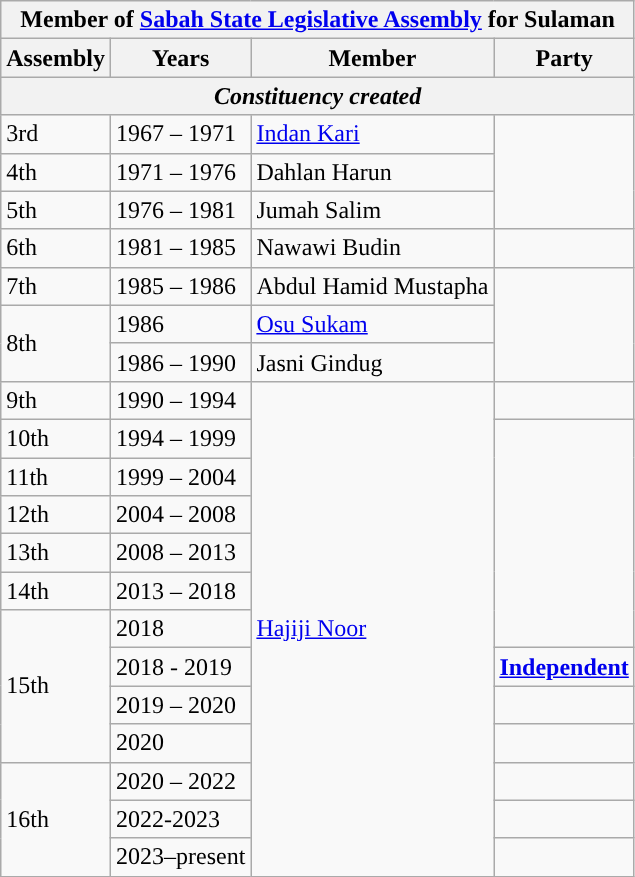<table class="wikitable">
<tr>
<th colspan="4">Member of <a href='#'>Sabah State Legislative Assembly</a> for Sulaman</th>
</tr>
<tr>
<th>Assembly</th>
<th>Years</th>
<th>Member</th>
<th>Party</th>
</tr>
<tr>
<th colspan="4" align="center"><em>Constituency created</em></th>
</tr>
<tr>
<td>3rd</td>
<td>1967 – 1971</td>
<td><a href='#'>Indan Kari</a></td>
<td rowspan="3"></td>
</tr>
<tr>
<td>4th</td>
<td>1971 – 1976</td>
<td>Dahlan Harun</td>
</tr>
<tr>
<td>5th</td>
<td>1976 – 1981</td>
<td>Jumah Salim</td>
</tr>
<tr>
<td>6th</td>
<td>1981 – 1985</td>
<td>Nawawi Budin</td>
<td></td>
</tr>
<tr>
<td>7th</td>
<td>1985 – 1986</td>
<td>Abdul Hamid Mustapha</td>
<td rowspan="3"></td>
</tr>
<tr>
<td rowspan="2">8th</td>
<td>1986</td>
<td><a href='#'>Osu Sukam</a></td>
</tr>
<tr>
<td>1986 – 1990</td>
<td>Jasni Gindug</td>
</tr>
<tr>
<td>9th</td>
<td>1990 – 1994</td>
<td rowspan="13"><a href='#'>Hajiji Noor</a></td>
<td></td>
</tr>
<tr>
<td>10th</td>
<td>1994 – 1999</td>
<td rowspan="6"></td>
</tr>
<tr>
<td>11th</td>
<td>1999 – 2004</td>
</tr>
<tr>
<td>12th</td>
<td>2004 – 2008</td>
</tr>
<tr>
<td>13th</td>
<td>2008 – 2013</td>
</tr>
<tr>
<td>14th</td>
<td>2013 – 2018</td>
</tr>
<tr>
<td rowspan="4">15th</td>
<td>2018</td>
</tr>
<tr>
<td>2018 - 2019</td>
<td><strong><a href='#'>Independent</a></strong></td>
</tr>
<tr>
<td>2019 – 2020</td>
<td></td>
</tr>
<tr>
<td>2020</td>
<td></td>
</tr>
<tr>
<td rowspan="3">16th</td>
<td>2020 – 2022</td>
<td></td>
</tr>
<tr>
<td>2022-2023</td>
<td></td>
</tr>
<tr>
<td>2023–present</td>
<td></td>
</tr>
</table>
